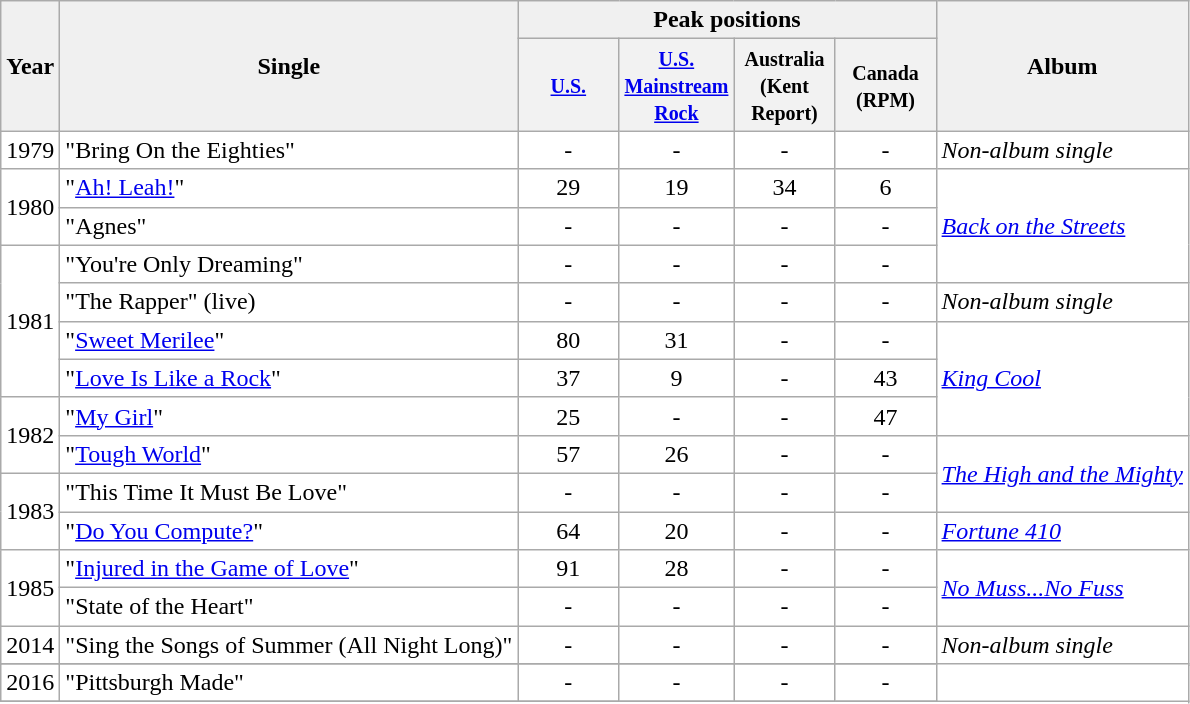<table class="wikitable sortable" ! style="background:#fff">
<tr>
<th !  style="text-align:center; background:#f0f0f0;" rowspan="2">Year</th>
<th !  style="text-align:center; background:#f0f0f0;" rowspan="2">Single</th>
<th !  style="text-align:center; background:#f0f0f0;" colspan="4">Peak positions</th>
<th !  style="text-align:center; background:#f0f0f0;" rowspan="2">Album</th>
</tr>
<tr>
<th style="width:60px;"><small><a href='#'>U.S.</a></small></th>
<th style="width:60px;"><small><a href='#'>U.S. Mainstream Rock</a></small></th>
<th style="width:60px;"><small>Australia (Kent Report)</small></th>
<th style="width:60px;"><small>Canada (RPM)</small></th>
</tr>
<tr>
<td style="text-align:center;" rowspan="1">1979</td>
<td align="left">"Bring On the Eighties"</td>
<td style="text-align:center;">-</td>
<td style="text-align:center;">-</td>
<td style="text-align:center;">-</td>
<td style="text-align:center;">-</td>
<td rowspan="1"><em>Non-album single</em></td>
</tr>
<tr>
<td style="text-align:center;" rowspan="2">1980</td>
<td align="left">"<a href='#'>Ah! Leah!</a>"</td>
<td style="text-align:center;">29</td>
<td style="text-align:center;">19</td>
<td style="text-align:center;">34</td>
<td style="text-align:center;">6</td>
<td rowspan="3"><em><a href='#'>Back on the Streets</a></em></td>
</tr>
<tr>
<td align="left">"Agnes"</td>
<td style="text-align:center;">-</td>
<td style="text-align:center;">-</td>
<td style="text-align:center;">-</td>
<td style="text-align:center;">-</td>
</tr>
<tr>
<td style="text-align:center;" rowspan="4">1981</td>
<td align="left">"You're Only Dreaming"</td>
<td style="text-align:center;">-</td>
<td style="text-align:center;">-</td>
<td style="text-align:center;">-</td>
<td style="text-align:center;">-</td>
</tr>
<tr>
<td align="left">"The Rapper" (live)</td>
<td style="text-align:center;">-</td>
<td style="text-align:center;">-</td>
<td style="text-align:center;">-</td>
<td style="text-align:center;">-</td>
<td rowspan="1"><em>Non-album single</em></td>
</tr>
<tr>
<td align="left">"<a href='#'>Sweet Merilee</a>"</td>
<td style="text-align:center;">80</td>
<td style="text-align:center;">31</td>
<td style="text-align:center;">-</td>
<td style="text-align:center;">-</td>
<td rowspan="3"><em><a href='#'>King Cool</a></em></td>
</tr>
<tr>
<td align="left">"<a href='#'>Love Is Like a Rock</a>"</td>
<td style="text-align:center;">37</td>
<td style="text-align:center;">9</td>
<td style="text-align:center;">-</td>
<td style="text-align:center;">43</td>
</tr>
<tr>
<td style="text-align:center;" rowspan="2">1982</td>
<td align="left">"<a href='#'>My Girl</a>"</td>
<td style="text-align:center;">25</td>
<td style="text-align:center;">-</td>
<td style="text-align:center;">-</td>
<td style="text-align:center;">47</td>
</tr>
<tr>
<td align="left">"<a href='#'>Tough World</a>"</td>
<td style="text-align:center;">57</td>
<td style="text-align:center;">26</td>
<td style="text-align:center;">-</td>
<td style="text-align:center;">-</td>
<td rowspan="2"><em><a href='#'>The High and the Mighty</a></em></td>
</tr>
<tr>
<td style="text-align:center;" rowspan="2">1983</td>
<td align="left">"This Time It Must Be Love"</td>
<td style="text-align:center;">-</td>
<td style="text-align:center;">-</td>
<td style="text-align:center;">-</td>
<td style="text-align:center;">-</td>
</tr>
<tr>
<td align="left">"<a href='#'>Do You Compute?</a>"</td>
<td style="text-align:center;">64</td>
<td style="text-align:center;">20</td>
<td style="text-align:center;">-</td>
<td style="text-align:center;">-</td>
<td rowspan="1"><em><a href='#'>Fortune 410</a></em></td>
</tr>
<tr>
<td style="text-align:center;" rowspan="2">1985</td>
<td align="left">"<a href='#'>Injured in the Game of Love</a>"</td>
<td style="text-align:center;">91</td>
<td style="text-align:center;">28</td>
<td style="text-align:center;">-</td>
<td style="text-align:center;">-</td>
<td rowspan="2"><em><a href='#'>No Muss...No Fuss</a></em></td>
</tr>
<tr>
<td align="left">"State of the Heart"</td>
<td style="text-align:center;">-</td>
<td style="text-align:center;">-</td>
<td style="text-align:center;">-</td>
<td style="text-align:center;">-</td>
</tr>
<tr>
<td style="text-align:center;" rowspan="1">2014</td>
<td align="left">"Sing the Songs of Summer (All Night Long)"</td>
<td style="text-align:center;">-</td>
<td style="text-align:center;">-</td>
<td style="text-align:center;">-</td>
<td style="text-align:center;">-</td>
<td rowspan="2"><em>Non-album single</em></td>
</tr>
<tr>
</tr>
<tr>
<td style="text-align:center;" rowspan="1">2016</td>
<td align="left">"Pittsburgh Made"</td>
<td style="text-align:center;">-</td>
<td style="text-align:center;">-</td>
<td style="text-align:center;">-</td>
<td style="text-align:center;">-</td>
</tr>
<tr>
</tr>
</table>
